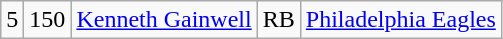<table class="wikitable" style="text-align:center">
<tr>
<td>5</td>
<td>150</td>
<td><a href='#'>Kenneth Gainwell</a></td>
<td>RB</td>
<td><a href='#'>Philadelphia Eagles</a></td>
</tr>
</table>
